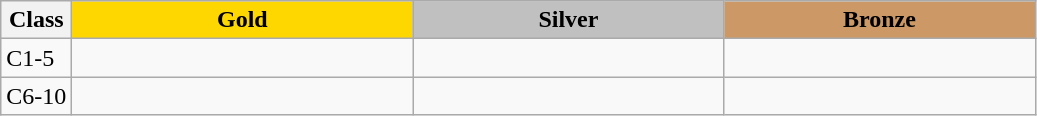<table class=wikitable>
<tr>
<th>Class</th>
<th width=220 style="background:gold;">Gold</th>
<th width=200 style="background:silver;">Silver</th>
<th width=200 style="background:#CC9966;">Bronze</th>
</tr>
<tr>
<td>C1-5<br></td>
<td></td>
<td></td>
<td></td>
</tr>
<tr>
<td>C6-10<br></td>
<td></td>
<td></td>
<td></td>
</tr>
</table>
